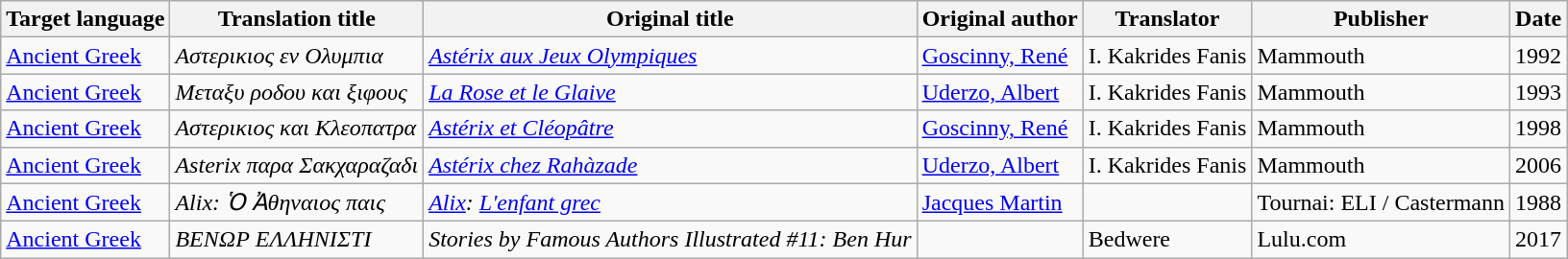<table class="wikitable sortable" border="0">
<tr>
<th scope="col">Target language</th>
<th scope="col">Translation title</th>
<th scope="col">Original title</th>
<th scope="col">Original author</th>
<th scope="col">Translator</th>
<th scope="col">Publisher</th>
<th scope="col">Date</th>
</tr>
<tr>
<td><a href='#'>Ancient Greek</a></td>
<td><em>Αστερικιος εν Ολυμπια</em></td>
<td><em><a href='#'>Astérix aux Jeux Olympiques</a></em></td>
<td><a href='#'>Goscinny, René</a></td>
<td>I. Kakrides Fanis</td>
<td>Mammouth</td>
<td>1992</td>
</tr>
<tr>
<td><a href='#'>Ancient Greek</a></td>
<td><em>Μεταξυ ροδου και ξιφους</em></td>
<td><em><a href='#'>La Rose et le Glaive</a></em></td>
<td><a href='#'>Uderzo, Albert</a></td>
<td>I. Kakrides Fanis</td>
<td>Mammouth</td>
<td>1993</td>
</tr>
<tr>
<td><a href='#'>Ancient Greek</a></td>
<td><em>Αστερικιος και Κλεοπατρα</em></td>
<td><em><a href='#'>Astérix et Cléopâtre</a></em></td>
<td><a href='#'>Goscinny, René</a></td>
<td>I. Kakrides Fanis</td>
<td>Mammouth</td>
<td>1998</td>
</tr>
<tr>
<td><a href='#'>Ancient Greek</a></td>
<td><em>Asterix παρα Σακχαραζαδι</em></td>
<td><em><a href='#'>Astérix chez Rahàzade</a></em></td>
<td><a href='#'>Uderzo, Albert</a></td>
<td>I. Kakrides Fanis</td>
<td>Mammouth</td>
<td>2006</td>
</tr>
<tr>
<td><a href='#'>Ancient Greek</a></td>
<td><em>Alix: Ὁ Ἀθηναιος παις</em></td>
<td><em><a href='#'>Alix</a>: <a href='#'>L'enfant grec</a></em></td>
<td><a href='#'>Jacques Martin</a></td>
<td></td>
<td>Tournai: ELI / Castermann</td>
<td>1988</td>
</tr>
<tr>
<td><a href='#'>Ancient Greek</a></td>
<td><em>ΒΕΝΩΡ ΕΛΛΗΝΙΣΤΙ</em></td>
<td><em>Stories by Famous Authors Illustrated #11: Ben Hur</em></td>
<td></td>
<td>Bedwere</td>
<td>Lulu.com</td>
<td>2017</td>
</tr>
</table>
